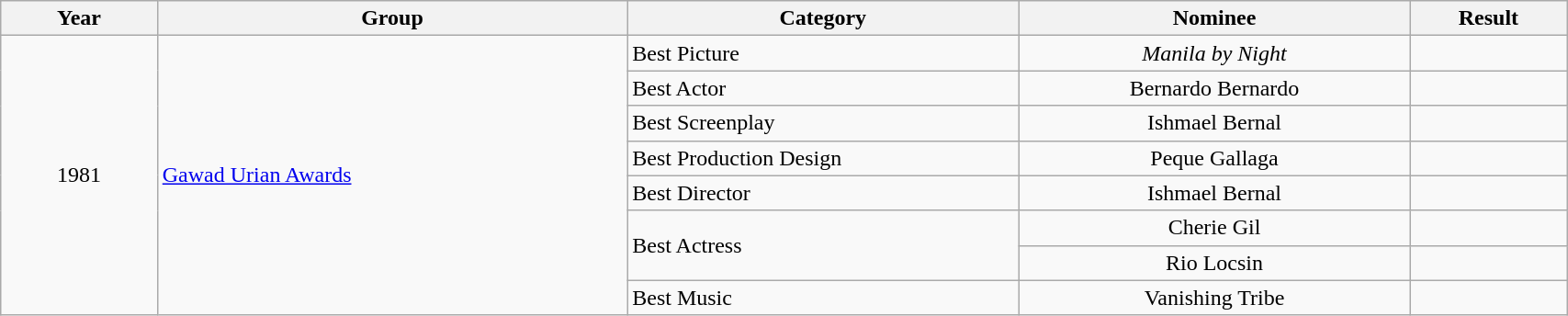<table | width="90%" class="wikitable sortable">
<tr>
<th width="10%">Year</th>
<th width="30%">Group</th>
<th width="25%">Category</th>
<th width="25%">Nominee</th>
<th width="10%">Result</th>
</tr>
<tr>
<td rowspan="8" align="center">1981</td>
<td rowspan="8" align="left"><a href='#'>Gawad Urian Awards</a></td>
<td align="left">Best Picture</td>
<td align="center"><em>Manila by Night</em></td>
<td></td>
</tr>
<tr>
<td align="left">Best Actor</td>
<td align="center">Bernardo Bernardo</td>
<td></td>
</tr>
<tr>
<td>Best Screenplay</td>
<td align="center">Ishmael Bernal</td>
<td></td>
</tr>
<tr>
<td>Best Production Design</td>
<td align="center">Peque Gallaga</td>
<td></td>
</tr>
<tr>
<td>Best Director</td>
<td align="center">Ishmael Bernal</td>
<td></td>
</tr>
<tr>
<td rowspan="2" align="left">Best Actress</td>
<td align="center">Cherie Gil</td>
<td></td>
</tr>
<tr>
<td align="center">Rio Locsin</td>
<td></td>
</tr>
<tr>
<td>Best Music</td>
<td align="center">Vanishing Tribe</td>
<td></td>
</tr>
</table>
